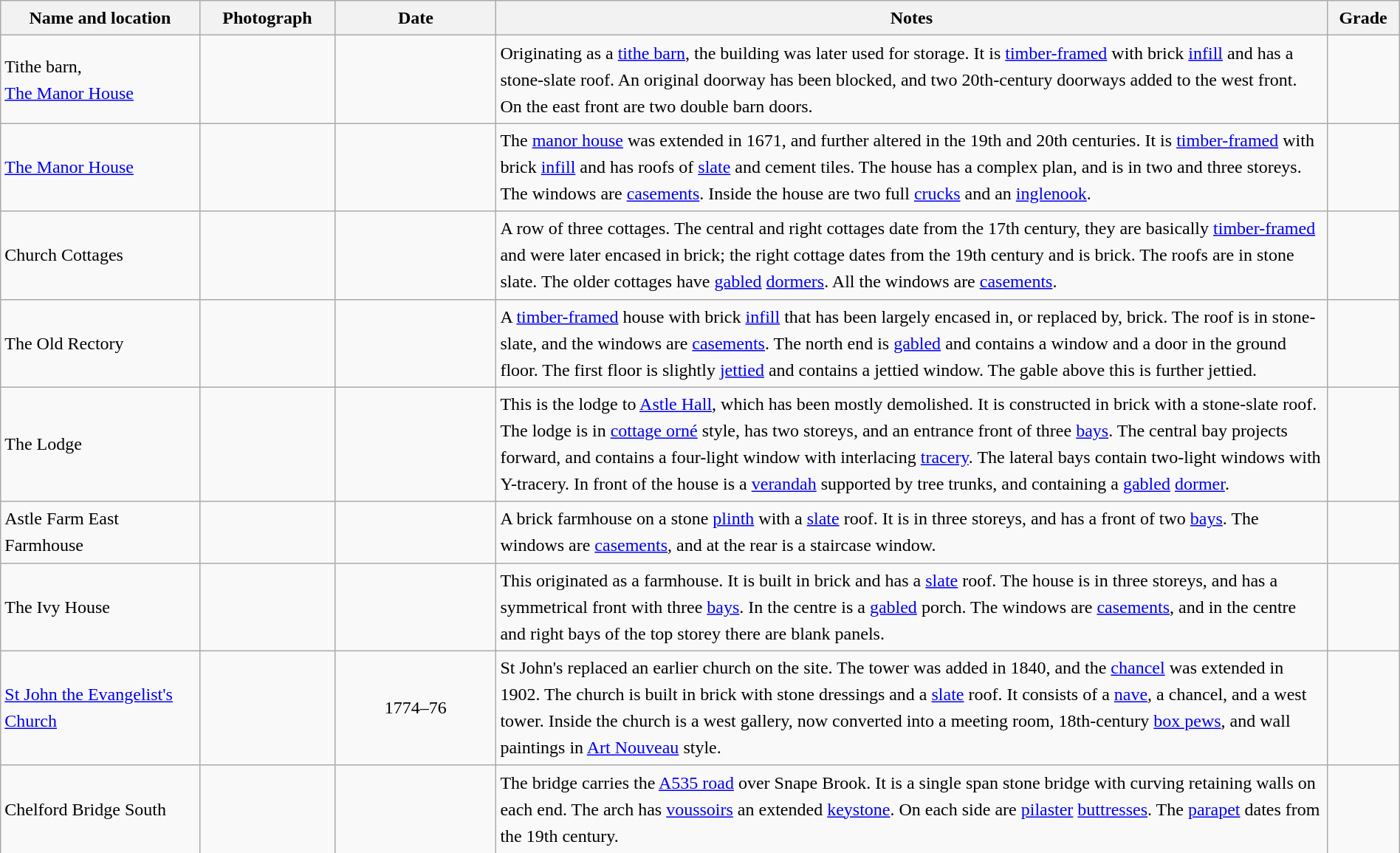<table class="wikitable sortable plainrowheaders" style="width:100%;border:0px;text-align:left;line-height:150%;">
<tr>
<th scope="col"  style="width:150px">Name and location</th>
<th scope="col"  style="width:100px" class="unsortable">Photograph</th>
<th scope="col"  style="width:120px">Date</th>
<th scope="col"  style="width:650px" class="unsortable">Notes</th>
<th scope="col"  style="width:50px">Grade</th>
</tr>
<tr>
<td>Tithe barn,<br><a href='#'>The Manor House</a><br><small></small></td>
<td></td>
<td align="center"></td>
<td>Originating as a <a href='#'>tithe barn</a>, the building was later used for storage.  It is <a href='#'>timber-framed</a> with brick <a href='#'>infill</a> and has a stone-slate roof.  An original doorway has been blocked, and two 20th-century doorways added to the west front.  On the east front are two double barn doors.</td>
<td align="center" ></td>
</tr>
<tr>
<td><a href='#'>The Manor House</a><br><small></small></td>
<td></td>
<td align="center"></td>
<td>The <a href='#'>manor house</a> was extended in 1671, and further altered in the 19th and 20th centuries.  It is <a href='#'>timber-framed</a> with brick <a href='#'>infill</a> and has roofs of <a href='#'>slate</a> and cement tiles.  The house has a complex plan, and is in two and three storeys.  The windows are <a href='#'>casements</a>.  Inside the house are two full <a href='#'>crucks</a> and an <a href='#'>inglenook</a>.</td>
<td align="center" ></td>
</tr>
<tr>
<td>Church Cottages<br><small></small></td>
<td></td>
<td align="center"></td>
<td>A row of three cottages.  The central and right cottages date from the 17th century, they are basically <a href='#'>timber-framed</a> and were later encased in brick; the right cottage dates from the 19th century and is brick.  The roofs are in stone slate.  The older cottages have <a href='#'>gabled</a> <a href='#'>dormers</a>.  All the windows are <a href='#'>casements</a>.</td>
<td align="center" ></td>
</tr>
<tr>
<td>The Old Rectory<br><small></small></td>
<td></td>
<td align="center"></td>
<td>A <a href='#'>timber-framed</a> house with brick <a href='#'>infill</a> that has been largely encased in, or replaced by, brick.  The roof is in stone-slate,  and the windows are <a href='#'>casements</a>.  The north end is <a href='#'>gabled</a> and contains a window and a door in the ground floor.  The first floor is slightly <a href='#'>jettied</a> and contains a jettied window.  The gable above this is further jettied.</td>
<td align="center" ></td>
</tr>
<tr>
<td>The Lodge<br><small></small></td>
<td></td>
<td align="center"></td>
<td>This is the lodge to <a href='#'>Astle Hall</a>, which has been mostly demolished.  It is constructed in brick with a stone-slate roof.  The lodge is in <a href='#'>cottage orné</a> style, has two storeys, and an entrance front of three <a href='#'>bays</a>.  The central bay projects forward, and contains a four-light window with interlacing <a href='#'>tracery</a>.  The lateral bays contain two-light windows with Y-tracery.  In front of the house is a <a href='#'>verandah</a> supported by tree trunks, and containing a <a href='#'>gabled</a> <a href='#'>dormer</a>.</td>
<td align="center" ></td>
</tr>
<tr>
<td>Astle Farm East Farmhouse<br><small></small></td>
<td></td>
<td align="center"></td>
<td>A brick farmhouse on a stone <a href='#'>plinth</a> with a <a href='#'>slate</a> roof.  It is in three storeys, and has a front of two <a href='#'>bays</a>.  The windows are <a href='#'>casements</a>, and at the rear is a staircase window.</td>
<td align="center" ></td>
</tr>
<tr>
<td>The Ivy House<br><small></small></td>
<td></td>
<td align="center"></td>
<td>This originated as a farmhouse.  It is built in brick and has a <a href='#'>slate</a> roof.  The house is in three storeys, and has a symmetrical front with three <a href='#'>bays</a>.  In the centre is a <a href='#'>gabled</a> porch.  The windows are <a href='#'>casements</a>, and in the centre and right bays of the top storey there are blank panels.</td>
<td align="center" ></td>
</tr>
<tr>
<td><a href='#'>St John the Evangelist's Church</a><br><small></small></td>
<td></td>
<td align="center">1774–76</td>
<td>St John's replaced an earlier church on the site.  The tower was added in 1840, and the <a href='#'>chancel</a> was extended in 1902.  The church is built in brick with stone dressings and a <a href='#'>slate</a> roof. It consists of a <a href='#'>nave</a>, a chancel, and a west tower.  Inside the church is a west gallery, now converted into a meeting room, 18th-century <a href='#'>box pews</a>, and wall paintings in <a href='#'>Art Nouveau</a> style.</td>
<td align="center" ></td>
</tr>
<tr>
<td>Chelford Bridge South<br><small></small></td>
<td></td>
<td align="center"></td>
<td>The bridge carries the <a href='#'>A535 road</a> over Snape Brook.  It is a single span stone bridge with curving retaining walls on each end.  The arch has <a href='#'>voussoirs</a> an extended <a href='#'>keystone</a>.  On each side are <a href='#'>pilaster</a> <a href='#'>buttresses</a>.  The <a href='#'>parapet</a> dates from the 19th century.</td>
<td align="center" ></td>
</tr>
<tr>
</tr>
</table>
